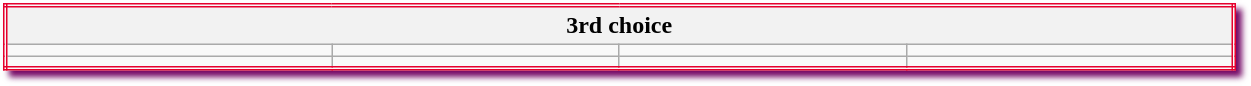<table class="wikitable mw-collapsible mw-collapsed" style="width:65%; border:double #e6002d; box-shadow: 4px 4px 4px #760a67;">
<tr>
<th colspan="5">3rd choice</th>
</tr>
<tr>
<td></td>
<td></td>
<td></td>
<td></td>
</tr>
<tr>
<td></td>
<td></td>
<td></td>
</tr>
</table>
